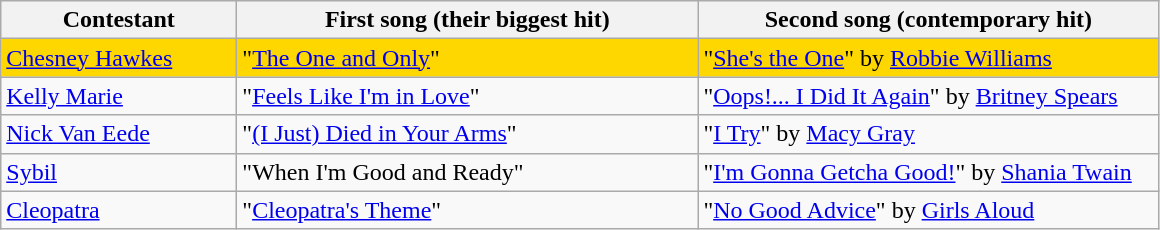<table class="wikitable">
<tr>
<th style="width:150px;">Contestant</th>
<th style="width:300px;">First song (their biggest hit)</th>
<th style="width:300px;">Second song (contemporary hit)</th>
</tr>
<tr style="background:gold;">
<td><a href='#'>Chesney Hawkes</a></td>
<td>"<a href='#'>The One and Only</a>"</td>
<td>"<a href='#'>She's the One</a>" by <a href='#'>Robbie Williams</a></td>
</tr>
<tr>
<td><a href='#'>Kelly Marie</a></td>
<td>"<a href='#'>Feels Like I'm in Love</a>"</td>
<td>"<a href='#'>Oops!... I Did It Again</a>" by <a href='#'>Britney Spears</a></td>
</tr>
<tr>
<td><a href='#'>Nick Van Eede</a></td>
<td>"<a href='#'>(I Just) Died in Your Arms</a>"</td>
<td>"<a href='#'>I Try</a>" by <a href='#'>Macy Gray</a></td>
</tr>
<tr>
<td><a href='#'>Sybil</a></td>
<td>"When I'm Good and Ready"</td>
<td>"<a href='#'>I'm Gonna Getcha Good!</a>" by <a href='#'>Shania Twain</a></td>
</tr>
<tr>
<td><a href='#'>Cleopatra</a></td>
<td>"<a href='#'>Cleopatra's Theme</a>"</td>
<td>"<a href='#'>No Good Advice</a>" by <a href='#'>Girls Aloud</a></td>
</tr>
</table>
